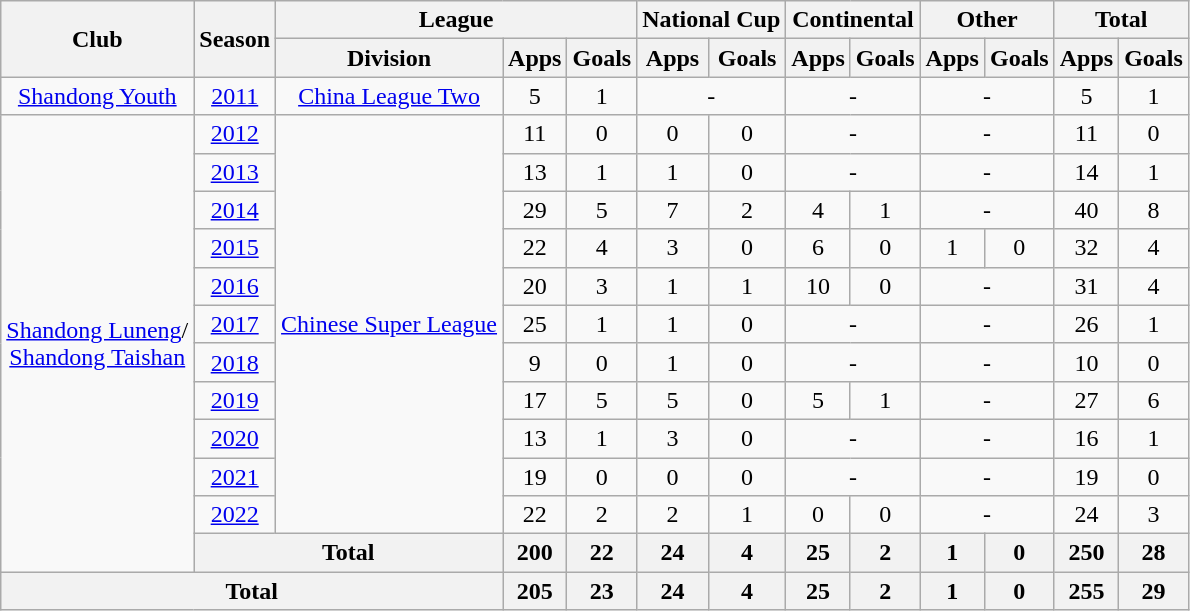<table class="wikitable" style="text-align: center">
<tr>
<th rowspan="2">Club</th>
<th rowspan="2">Season</th>
<th colspan="3">League</th>
<th colspan="2">National Cup</th>
<th colspan="2">Continental</th>
<th colspan="2">Other</th>
<th colspan="2">Total</th>
</tr>
<tr>
<th>Division</th>
<th>Apps</th>
<th>Goals</th>
<th>Apps</th>
<th>Goals</th>
<th>Apps</th>
<th>Goals</th>
<th>Apps</th>
<th>Goals</th>
<th>Apps</th>
<th>Goals</th>
</tr>
<tr>
<td><a href='#'>Shandong Youth</a></td>
<td><a href='#'>2011</a></td>
<td><a href='#'>China League Two</a></td>
<td>5</td>
<td>1</td>
<td colspan="2">-</td>
<td colspan="2">-</td>
<td colspan="2">-</td>
<td>5</td>
<td>1</td>
</tr>
<tr>
<td rowspan=12><a href='#'>Shandong Luneng</a>/<br><a href='#'>Shandong Taishan</a></td>
<td><a href='#'>2012</a></td>
<td rowspan=11><a href='#'>Chinese Super League</a></td>
<td>11</td>
<td>0</td>
<td>0</td>
<td>0</td>
<td colspan="2">-</td>
<td colspan="2">-</td>
<td>11</td>
<td>0</td>
</tr>
<tr>
<td><a href='#'>2013</a></td>
<td>13</td>
<td>1</td>
<td>1</td>
<td>0</td>
<td colspan="2">-</td>
<td colspan="2">-</td>
<td>14</td>
<td>1</td>
</tr>
<tr>
<td><a href='#'>2014</a></td>
<td>29</td>
<td>5</td>
<td>7</td>
<td>2</td>
<td>4</td>
<td>1</td>
<td colspan="2">-</td>
<td>40</td>
<td>8</td>
</tr>
<tr>
<td><a href='#'>2015</a></td>
<td>22</td>
<td>4</td>
<td>3</td>
<td>0</td>
<td>6</td>
<td>0</td>
<td>1</td>
<td>0</td>
<td>32</td>
<td>4</td>
</tr>
<tr>
<td><a href='#'>2016</a></td>
<td>20</td>
<td>3</td>
<td>1</td>
<td>1</td>
<td>10</td>
<td>0</td>
<td colspan="2">-</td>
<td>31</td>
<td>4</td>
</tr>
<tr>
<td><a href='#'>2017</a></td>
<td>25</td>
<td>1</td>
<td>1</td>
<td>0</td>
<td colspan="2">-</td>
<td colspan="2">-</td>
<td>26</td>
<td>1</td>
</tr>
<tr>
<td><a href='#'>2018</a></td>
<td>9</td>
<td>0</td>
<td>1</td>
<td>0</td>
<td colspan="2">-</td>
<td colspan="2">-</td>
<td>10</td>
<td>0</td>
</tr>
<tr>
<td><a href='#'>2019</a></td>
<td>17</td>
<td>5</td>
<td>5</td>
<td>0</td>
<td>5</td>
<td>1</td>
<td colspan="2">-</td>
<td>27</td>
<td>6</td>
</tr>
<tr>
<td><a href='#'>2020</a></td>
<td>13</td>
<td>1</td>
<td>3</td>
<td>0</td>
<td colspan="2">-</td>
<td colspan="2">-</td>
<td>16</td>
<td>1</td>
</tr>
<tr>
<td><a href='#'>2021</a></td>
<td>19</td>
<td>0</td>
<td>0</td>
<td>0</td>
<td colspan="2">-</td>
<td colspan="2">-</td>
<td>19</td>
<td>0</td>
</tr>
<tr>
<td><a href='#'>2022</a></td>
<td>22</td>
<td>2</td>
<td>2</td>
<td>1</td>
<td>0</td>
<td>0</td>
<td colspan="2">-</td>
<td>24</td>
<td>3</td>
</tr>
<tr>
<th colspan=2>Total</th>
<th>200</th>
<th>22</th>
<th>24</th>
<th>4</th>
<th>25</th>
<th>2</th>
<th>1</th>
<th>0</th>
<th>250</th>
<th>28</th>
</tr>
<tr>
<th colspan=3>Total</th>
<th>205</th>
<th>23</th>
<th>24</th>
<th>4</th>
<th>25</th>
<th>2</th>
<th>1</th>
<th>0</th>
<th>255</th>
<th>29</th>
</tr>
</table>
